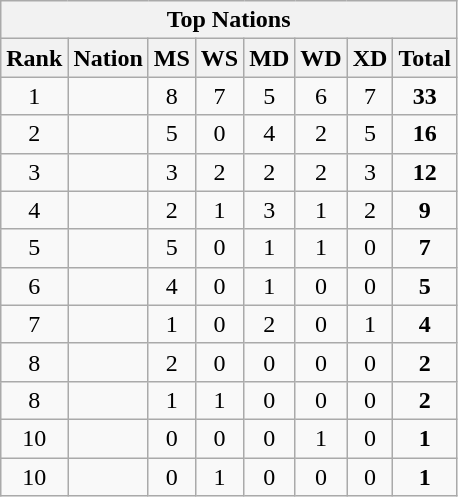<table class="wikitable" style="text-align:center">
<tr>
<th colspan=10>Top Nations</th>
</tr>
<tr>
<th>Rank</th>
<th>Nation</th>
<th>MS</th>
<th>WS</th>
<th>MD</th>
<th>WD</th>
<th>XD</th>
<th>Total</th>
</tr>
<tr>
<td>1</td>
<td align=left></td>
<td>8</td>
<td>7</td>
<td>5</td>
<td>6</td>
<td>7</td>
<td><strong>33</strong></td>
</tr>
<tr>
<td>2</td>
<td align=left></td>
<td>5</td>
<td>0</td>
<td>4</td>
<td>2</td>
<td>5</td>
<td><strong>16</strong></td>
</tr>
<tr align=center>
<td>3</td>
<td align=left></td>
<td>3</td>
<td>2</td>
<td>2</td>
<td>2</td>
<td>3</td>
<td><strong>12</strong></td>
</tr>
<tr align=center>
<td>4</td>
<td align=left></td>
<td>2</td>
<td>1</td>
<td>3</td>
<td>1</td>
<td>2</td>
<td><strong>9</strong></td>
</tr>
<tr align=center>
<td>5</td>
<td align=left></td>
<td>5</td>
<td>0</td>
<td>1</td>
<td>1</td>
<td>0</td>
<td><strong>7</strong></td>
</tr>
<tr align=center>
<td>6</td>
<td align=left></td>
<td>4</td>
<td>0</td>
<td>1</td>
<td>0</td>
<td>0</td>
<td><strong>5</strong></td>
</tr>
<tr align=center>
<td>7</td>
<td align=left></td>
<td>1</td>
<td>0</td>
<td>2</td>
<td>0</td>
<td>1</td>
<td><strong>4</strong></td>
</tr>
<tr align=center>
<td>8</td>
<td align=left></td>
<td>2</td>
<td>0</td>
<td>0</td>
<td>0</td>
<td>0</td>
<td><strong>2</strong></td>
</tr>
<tr align=center>
<td>8</td>
<td align=left></td>
<td>1</td>
<td>1</td>
<td>0</td>
<td>0</td>
<td>0</td>
<td><strong>2</strong></td>
</tr>
<tr align=center>
<td>10</td>
<td align=left></td>
<td>0</td>
<td>0</td>
<td>0</td>
<td>1</td>
<td>0</td>
<td><strong>1</strong></td>
</tr>
<tr align=center>
<td>10</td>
<td align=left></td>
<td>0</td>
<td>1</td>
<td>0</td>
<td>0</td>
<td>0</td>
<td><strong>1</strong></td>
</tr>
</table>
